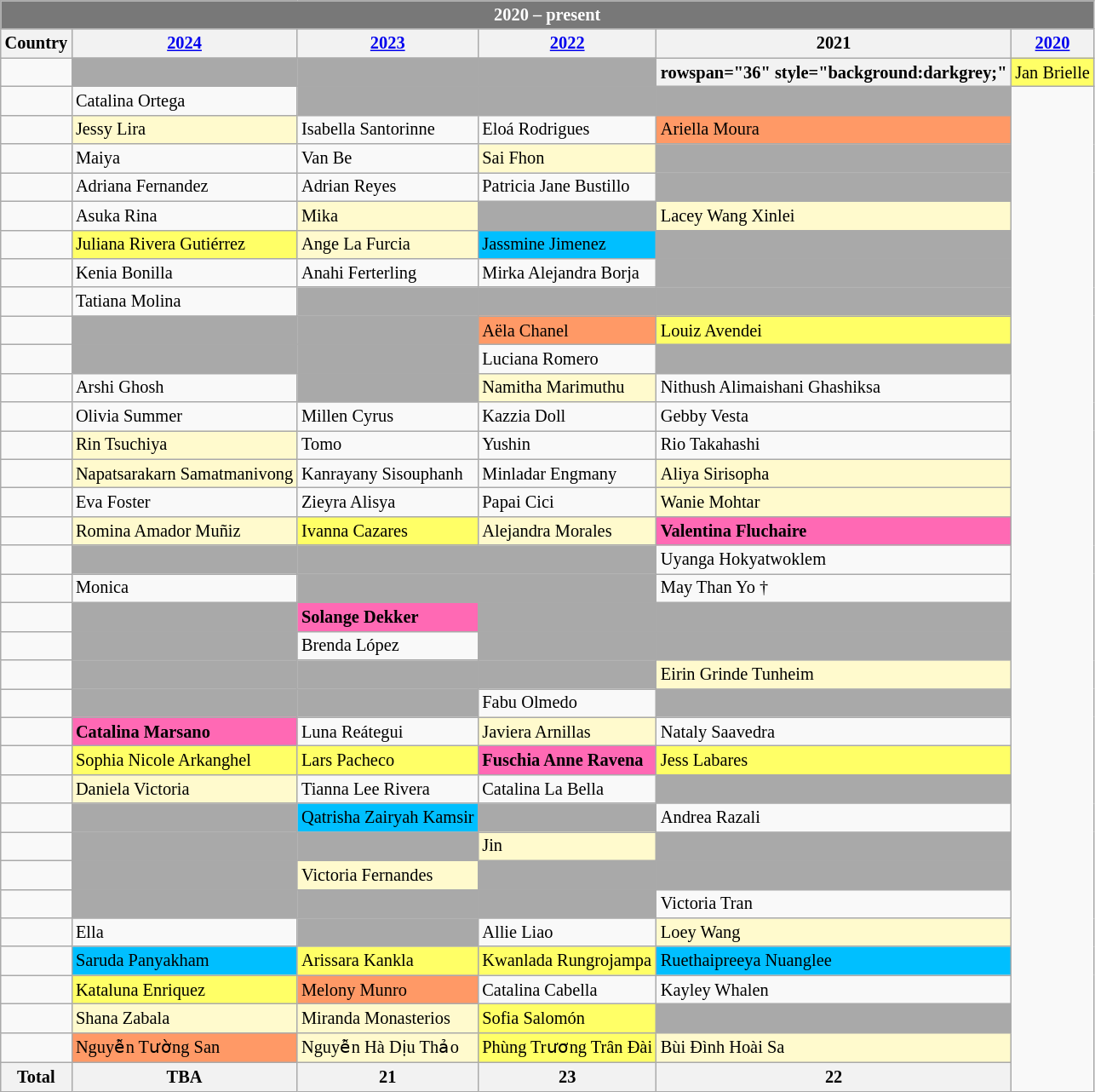<table class="wikitable " style="font-size: 85%; text-align:left">
<tr>
<th colspan="6" style="background-color:#787878;color:#FFFFFF;">2020 – present</th>
</tr>
<tr>
<th><strong>Country</strong></th>
<th><strong><a href='#'>2024</a></strong></th>
<th><strong><a href='#'>2023</a></strong></th>
<th><strong><a href='#'>2022</a></strong></th>
<th><strong>2021</strong></th>
<th><a href='#'><strong>2020</strong></a></th>
</tr>
<tr>
<td></td>
<td style="background:darkgrey;"></td>
<td rowspan="1" style="background:darkgrey;"></td>
<td style="background:darkgrey;"></td>
<th>rowspan="36" style="background:darkgrey;" </th>
<td style="background:#FFFF66;">Jan Brielle</td>
</tr>
<tr>
<td></td>
<td>Catalina Ortega</td>
<td rowspan="1" style="background:darkgrey;"></td>
<td style="background:darkgrey;"></td>
<td style="background:darkgrey;"></td>
</tr>
<tr>
<td></td>
<td style="background:#FFFACD;">Jessy Lira</td>
<td>Isabella Santorinne</td>
<td>Eloá Rodrigues</td>
<td style="background:#FF9966;">Ariella Moura</td>
</tr>
<tr>
<td></td>
<td>Maiya</td>
<td>Van Be</td>
<td style="background:#FFFACD;">Sai Fhon</td>
<td style="background:darkgrey;"></td>
</tr>
<tr>
<td></td>
<td>Adriana Fernandez</td>
<td>Adrian Reyes</td>
<td>Patricia Jane Bustillo</td>
<td style="background:darkgrey;"></td>
</tr>
<tr>
<td></td>
<td>Asuka Rina</td>
<td style="background:#FFFACD;">Mika</td>
<td style="background:darkgrey;"></td>
<td style="background:#FFFACD;">Lacey Wang Xinlei</td>
</tr>
<tr>
<td></td>
<td style="background:#FFFF66;">Juliana Rivera Gutiérrez</td>
<td style="background:#FFFACD;">Ange La Furcia</td>
<td style="background:#00BFFF;">Jassmine Jimenez</td>
<td style="background:darkgrey;"></td>
</tr>
<tr>
<td></td>
<td>Kenia Bonilla</td>
<td>Anahi Ferterling</td>
<td>Mirka Alejandra Borja</td>
<td style="background:darkgrey;"></td>
</tr>
<tr>
<td></td>
<td>Tatiana Molina</td>
<td rowspan="1" style="background:darkgrey;"></td>
<td style="background:darkgrey;"></td>
<td style="background:darkgrey;"></td>
</tr>
<tr>
<td></td>
<td style="background:darkgrey;"></td>
<td style="background:darkgrey;"></td>
<td style="background:#FF9966;">Aëla Chanel</td>
<td style="background:#FFFF66;">Louiz Avendei</td>
</tr>
<tr>
<td></td>
<td style="background:darkgrey;"></td>
<td style="background:darkgrey;"></td>
<td>Luciana Romero</td>
<td style="background:darkgrey;"></td>
</tr>
<tr>
<td></td>
<td>Arshi Ghosh</td>
<td style="background:darkgrey;"></td>
<td style="background:#FFFACD;">Namitha Marimuthu</td>
<td>Nithush Alimaishani Ghashiksa</td>
</tr>
<tr>
<td></td>
<td>Olivia Summer</td>
<td>Millen Cyrus</td>
<td>Kazzia Doll</td>
<td>Gebby Vesta</td>
</tr>
<tr>
<td></td>
<td style="background:#FFFACD;">Rin Tsuchiya</td>
<td>Tomo</td>
<td>Yushin</td>
<td>Rio Takahashi</td>
</tr>
<tr>
<td></td>
<td style="background:#FFFACD;">Napatsarakarn Samatmanivong</td>
<td>Kanrayany Sisouphanh</td>
<td>Minladar Engmany</td>
<td style="background:#FFFACD;">Aliya Sirisopha</td>
</tr>
<tr>
<td></td>
<td>Eva Foster</td>
<td>Zieyra Alisya</td>
<td>Papai Cici</td>
<td style="background:#FFFACD;">Wanie Mohtar</td>
</tr>
<tr>
<td></td>
<td style="background:#FFFACD;">Romina Amador Muñiz</td>
<td style="background:#FFFF66;">Ivanna Cazares</td>
<td style="background:#FFFACD;">Alejandra Morales</td>
<td style="background:hotpink;"><strong>Valentina Fluchaire</strong></td>
</tr>
<tr>
<td></td>
<td style="background:darkgrey;"></td>
<td rowspan="1"colspan="2" style="background:darkgrey;"></td>
<td>Uyanga Hokyatwoklem</td>
</tr>
<tr>
<td></td>
<td>Monica</td>
<td rowspan="1"colspan="2" style="background:darkgrey;"></td>
<td>May Than Yo †</td>
</tr>
<tr>
<td></td>
<td style="background:darkgrey;"></td>
<td style="background:hotpink;"><strong>Solange Dekker</strong></td>
<td style="background:darkgrey;"></td>
<td style="background:darkgrey;"></td>
</tr>
<tr>
<td></td>
<td style="background:darkgrey;"></td>
<td>Brenda López</td>
<td style="background:darkgrey;"></td>
<td style="background:darkgrey;"></td>
</tr>
<tr>
<td></td>
<td style="background:darkgrey;"></td>
<td rowspan="1" style="background:darkgrey;"></td>
<td style="background:darkgrey;"></td>
<td style="background:#FFFACD;">Eirin Grinde Tunheim</td>
</tr>
<tr>
<td></td>
<td style="background:darkgrey;"></td>
<td style="background:darkgrey;"></td>
<td>Fabu Olmedo</td>
<td style="background:darkgrey;"></td>
</tr>
<tr>
<td></td>
<td style="background:hotpink;"><strong> Catalina Marsano</strong></td>
<td>Luna Reátegui</td>
<td style="background:#FFFACD;">Javiera Arnillas</td>
<td>Nataly Saavedra</td>
</tr>
<tr>
<td></td>
<td style="background:#FFFF66;">Sophia Nicole Arkanghel</td>
<td style="background:#FFFF66;">Lars Pacheco</td>
<td style="background:hotpink;"><strong>Fuschia Anne Ravena</strong></td>
<td style="background:#FFFF66;">Jess Labares</td>
</tr>
<tr>
<td></td>
<td style="background:#FFFACD;">Daniela Victoria</td>
<td>Tianna Lee Rivera</td>
<td>Catalina La Bella</td>
<td style="background:darkgrey;"></td>
</tr>
<tr>
<td></td>
<td style="background:darkgrey;"></td>
<td style="background:#00BFFF;">Qatrisha Zairyah Kamsir</td>
<td style="background:darkgrey;"></td>
<td>Andrea Razali</td>
</tr>
<tr>
<td></td>
<td style="background:darkgrey;"></td>
<td style="background:darkgrey;"></td>
<td style="background:#FFFACD;">Jin</td>
<td style="background:darkgrey;"></td>
</tr>
<tr>
<td></td>
<td style="background:darkgrey;"></td>
<td style="background:#FFFACD;">Victoria Fernandes</td>
<td style="background:darkgrey;"></td>
<td style="background:darkgrey;"></td>
</tr>
<tr>
<td></td>
<td style="background:darkgrey;"></td>
<td rowspan="1" style="background:darkgrey;"></td>
<td style="background:darkgrey;"></td>
<td>Victoria Tran</td>
</tr>
<tr>
<td></td>
<td>Ella</td>
<td style="background:darkgrey;"></td>
<td>Allie Liao</td>
<td style="background:#FFFACD;">Loey Wang</td>
</tr>
<tr>
<td></td>
<td style="background:#00BFFF;">Saruda Panyakham</td>
<td style="background:#FFFF66;">Arissara Kankla</td>
<td style="background:#FFFF66;">Kwanlada Rungrojampa</td>
<td style="background:#00BFFF;">Ruethaipreeya Nuanglee</td>
</tr>
<tr>
<td></td>
<td style="background:#FFFF66;">Kataluna Enriquez</td>
<td style="background:#FF9966;">Melony Munro</td>
<td>Catalina Cabella</td>
<td>Kayley Whalen</td>
</tr>
<tr>
<td></td>
<td style="background:#FFFACD;">Shana Zabala</td>
<td style="background:#FFFACD;">Miranda Monasterios</td>
<td style="background:#FFFF66;">Sofia Salomón</td>
<td style="background:darkgrey;"></td>
</tr>
<tr>
<td></td>
<td style="background:#FF9966;">Nguyễn Tường San</td>
<td style="background:#FFFACD;">Nguyễn Hà Dịu Thảo</td>
<td style="background:#FFFF66;">Phùng Trương Trân Đài</td>
<td style="background:#FFFACD;">Bùi Đình Hoài Sa</td>
</tr>
<tr>
<th>Total</th>
<th>TBA</th>
<th>21</th>
<th>23</th>
<th>22</th>
</tr>
</table>
